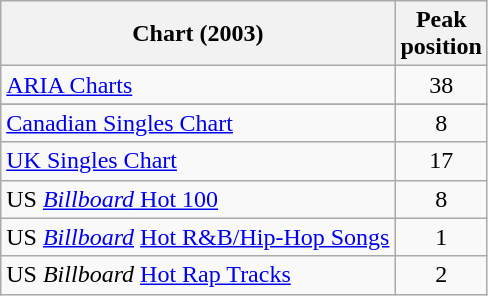<table class="wikitable sortable">
<tr>
<th scope="col">Chart (2003)</th>
<th scope="col">Peak<br>position</th>
</tr>
<tr>
<td align="left"><a href='#'>ARIA Charts</a></td>
<td align="center">38</td>
</tr>
<tr>
</tr>
<tr>
<td align="left"><a href='#'>Canadian Singles Chart</a></td>
<td align="center">8</td>
</tr>
<tr>
<td align="left"><a href='#'>UK Singles Chart</a></td>
<td align="center">17</td>
</tr>
<tr>
<td align="left">US <a href='#'><em>Billboard</em> Hot 100</a></td>
<td align="center">8</td>
</tr>
<tr>
<td align="left">US <em><a href='#'>Billboard</a></em> <a href='#'>Hot R&B/Hip-Hop Songs</a></td>
<td align="center">1</td>
</tr>
<tr>
<td align="left">US <em>Billboard</em> <a href='#'>Hot Rap Tracks</a></td>
<td align="center">2</td>
</tr>
</table>
